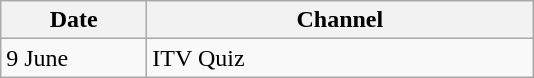<table class="wikitable">
<tr>
<th width=90>Date</th>
<th width=250>Channel</th>
</tr>
<tr>
<td>9 June</td>
<td>ITV Quiz</td>
</tr>
</table>
